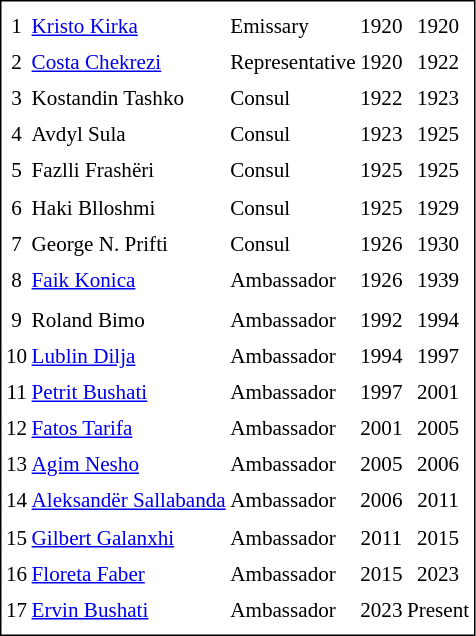<table cellpadding="0" cellspacing="3" style="border:1px solid #000000; font-size:88%; line-height: 1.5em;">
<tr>
<td><strong></strong></td>
<td><strong></strong></td>
<td><strong></strong></td>
<td colspan="2"></td>
</tr>
<tr>
<td align=center>1</td>
<td><a href='#'>Kristo Kirka</a></td>
<td>Emissary</td>
<td align=center>1920</td>
<td align=center>1920</td>
</tr>
<tr>
<td align=center>2</td>
<td><a href='#'>Costa Chekrezi</a></td>
<td>Representative</td>
<td align=center>1920</td>
<td align=center>1922</td>
</tr>
<tr>
<td align=center>3</td>
<td>Kostandin Tashko</td>
<td>Consul</td>
<td align=center>1922</td>
<td align=center>1923</td>
</tr>
<tr>
<td align=center>4</td>
<td>Avdyl Sula</td>
<td>Consul</td>
<td align=center>1923</td>
<td align=center>1925</td>
</tr>
<tr>
<td align=center>5</td>
<td>Fazlli Frashëri</td>
<td>Consul</td>
<td align=center>1925</td>
<td align=center>1925</td>
</tr>
<tr>
<td align=center>6</td>
<td>Haki Blloshmi</td>
<td>Consul</td>
<td align=center>1925</td>
<td align=center>1929</td>
</tr>
<tr>
<td align=center>7</td>
<td>George N. Prifti</td>
<td>Consul</td>
<td align=center>1926</td>
<td align=center>1930</td>
</tr>
<tr>
<td align=center>8</td>
<td><a href='#'>Faik Konica</a></td>
<td>Ambassador</td>
<td align=center>1926</td>
<td align=center>1939</td>
</tr>
<tr>
<td colspan="8" align=center></td>
</tr>
<tr>
<td align=center>9</td>
<td>Roland Bimo</td>
<td>Ambassador</td>
<td align=center>1992</td>
<td align=center>1994</td>
</tr>
<tr>
<td align=center>10</td>
<td><a href='#'>Lublin Dilja</a></td>
<td>Ambassador</td>
<td align=center>1994</td>
<td align=center>1997</td>
</tr>
<tr>
<td align=center>11</td>
<td><a href='#'>Petrit Bushati</a></td>
<td>Ambassador</td>
<td align=center>1997</td>
<td align=center>2001</td>
</tr>
<tr>
<td align=center>12</td>
<td><a href='#'>Fatos Tarifa</a></td>
<td>Ambassador</td>
<td align=center>2001</td>
<td align=center>2005</td>
</tr>
<tr>
<td align=center>13</td>
<td><a href='#'>Agim Nesho</a></td>
<td>Ambassador</td>
<td align=center>2005</td>
<td align=center>2006</td>
</tr>
<tr>
<td align=center>14</td>
<td><a href='#'>Aleksandër Sallabanda</a></td>
<td>Ambassador</td>
<td align=center>2006</td>
<td align=center>2011</td>
</tr>
<tr>
<td align=center>15</td>
<td><a href='#'>Gilbert Galanxhi</a></td>
<td>Ambassador</td>
<td align=center>2011</td>
<td align=center>2015</td>
</tr>
<tr>
<td align=center>16</td>
<td><a href='#'>Floreta Faber</a></td>
<td>Ambassador</td>
<td align=center>2015</td>
<td align=center>2023</td>
</tr>
<tr>
<td align=center>17</td>
<td><a href='#'>Ervin Bushati</a></td>
<td>Ambassador</td>
<td align=center>2023</td>
<td align=center>Present</td>
</tr>
<tr>
</tr>
</table>
